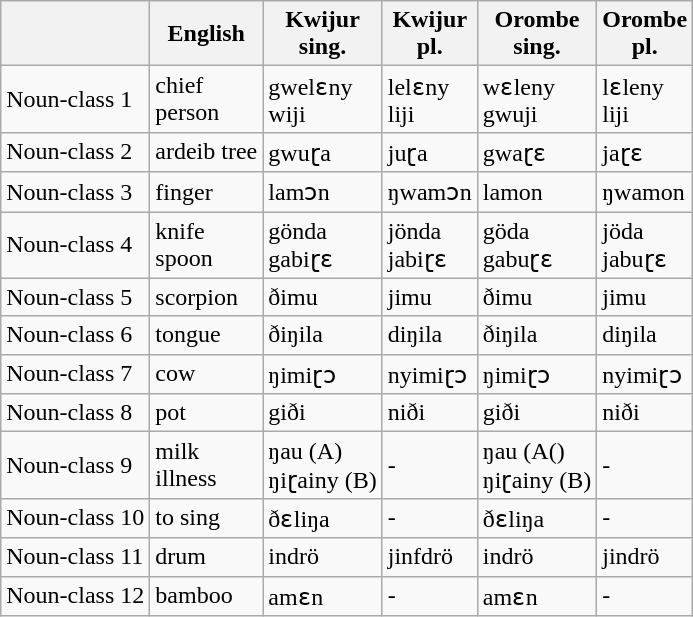<table class="wikitable">
<tr>
<th></th>
<th>English</th>
<th>Kwijur<br>sing.</th>
<th>Kwijur<br>pl.</th>
<th>Orombe<br>sing.</th>
<th>Orombe<br>pl.</th>
</tr>
<tr>
<td>Noun-class 1</td>
<td>chief<br>person</td>
<td>gwelɛny<br>wiji</td>
<td>lelɛny<br>liji</td>
<td>wɛleny<br>gwuji</td>
<td>lɛleny<br>liji</td>
</tr>
<tr>
<td>Noun-class 2</td>
<td>ardeib tree</td>
<td>gwuɽa</td>
<td>juɽa</td>
<td>gwaɽɛ</td>
<td>jaɽɛ</td>
</tr>
<tr>
<td>Noun-class 3</td>
<td>finger</td>
<td>lamɔn</td>
<td>ŋwamɔn</td>
<td>lamon</td>
<td>ŋwamon</td>
</tr>
<tr>
<td>Noun-class 4</td>
<td>knife<br>spoon</td>
<td>gönda<br>gabiɽɛ</td>
<td>jönda<br>jabiɽɛ</td>
<td>göda<br>gabuɽɛ</td>
<td>jöda<br>jabuɽɛ</td>
</tr>
<tr>
<td>Noun-class 5</td>
<td>scorpion</td>
<td>ðimu</td>
<td>jimu</td>
<td>ðimu</td>
<td>jimu</td>
</tr>
<tr>
<td>Noun-class 6</td>
<td>tongue</td>
<td>ðiŋila</td>
<td>diŋila</td>
<td>ðiŋila</td>
<td>diŋila</td>
</tr>
<tr>
<td>Noun-class 7</td>
<td>cow</td>
<td>ŋimiɽɔ</td>
<td>nyimiɽɔ</td>
<td>ŋimiɽɔ</td>
<td>nyimiɽɔ</td>
</tr>
<tr>
<td>Noun-class 8</td>
<td>pot</td>
<td>giði</td>
<td>niði</td>
<td>giði</td>
<td>niði</td>
</tr>
<tr>
<td>Noun-class 9</td>
<td>milk<br>illness</td>
<td>ŋau (A)<br>ŋiɽainy (B)</td>
<td>-</td>
<td>ŋau (A()<br>ŋiɽainy (B)</td>
<td>-</td>
</tr>
<tr>
<td>Noun-class 10</td>
<td>to sing</td>
<td>ðɛliŋa</td>
<td>-</td>
<td>ðɛliŋa</td>
<td>-</td>
</tr>
<tr>
<td>Noun-class 11</td>
<td>drum</td>
<td>indrö</td>
<td>jinfdrö</td>
<td>indrö</td>
<td>jindrö</td>
</tr>
<tr>
<td>Noun-class 12</td>
<td>bamboo</td>
<td>amɛn</td>
<td>-</td>
<td>amɛn</td>
<td>-</td>
</tr>
</table>
